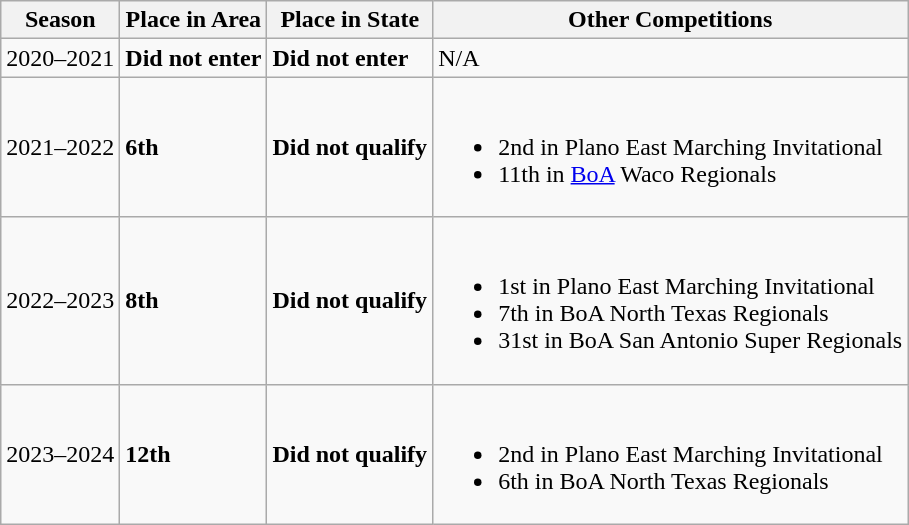<table class="wikitable">
<tr>
<th>Season</th>
<th>Place in Area</th>
<th>Place in State</th>
<th>Other Competitions</th>
</tr>
<tr>
<td>2020–2021</td>
<td><strong>Did not enter</strong></td>
<td><strong>Did not enter</strong></td>
<td>N/A</td>
</tr>
<tr>
<td>2021–2022</td>
<td><strong>6th</strong></td>
<td><strong>Did not qualify</strong></td>
<td><br><ul><li>2nd in Plano East Marching Invitational</li><li>11th in <a href='#'>BoA</a> Waco Regionals</li></ul></td>
</tr>
<tr>
<td>2022–2023</td>
<td><strong>8th</strong></td>
<td><strong>Did not qualify</strong></td>
<td><br><ul><li>1st in Plano East Marching Invitational</li><li>7th in BoA North Texas Regionals</li><li>31st in BoA San Antonio Super Regionals</li></ul></td>
</tr>
<tr>
<td>2023–2024</td>
<td><strong>12th</strong></td>
<td><strong>Did not qualify</strong></td>
<td><br><ul><li>2nd in Plano East Marching Invitational</li><li>6th in BoA North Texas Regionals</li></ul></td>
</tr>
</table>
